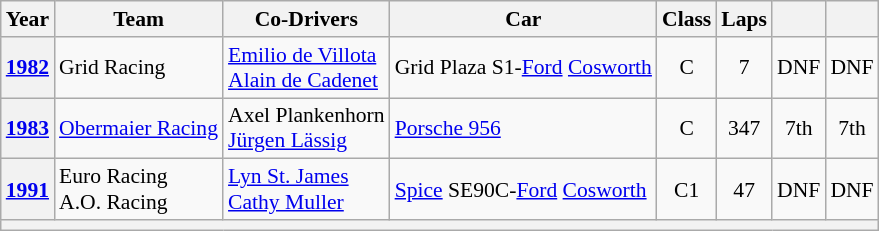<table class="wikitable" style="text-align:center; font-size:90%">
<tr>
<th>Year</th>
<th>Team</th>
<th>Co-Drivers</th>
<th>Car</th>
<th>Class</th>
<th>Laps</th>
<th></th>
<th></th>
</tr>
<tr>
<th><a href='#'>1982</a></th>
<td align="left" nowrap> Grid Racing</td>
<td align="left" nowrap> <a href='#'>Emilio de Villota</a><br> <a href='#'>Alain de Cadenet</a></td>
<td align="left" nowrap>Grid Plaza S1-<a href='#'>Ford</a> <a href='#'>Cosworth</a></td>
<td>C</td>
<td>7</td>
<td>DNF</td>
<td>DNF</td>
</tr>
<tr>
<th><a href='#'>1983</a></th>
<td align="left" nowrap> <a href='#'>Obermaier Racing</a></td>
<td align="left" nowrap> Axel Plankenhorn<br> <a href='#'>Jürgen Lässig</a></td>
<td align="left" nowrap><a href='#'>Porsche 956</a></td>
<td>C</td>
<td>347</td>
<td>7th</td>
<td>7th</td>
</tr>
<tr>
<th><a href='#'>1991</a></th>
<td align="left" nowrap> Euro Racing<br> A.O. Racing</td>
<td align="left" nowrap> <a href='#'>Lyn St. James</a><br> <a href='#'>Cathy Muller</a></td>
<td align="left" nowrap><a href='#'>Spice</a> SE90C-<a href='#'>Ford</a> <a href='#'>Cosworth</a></td>
<td>C1</td>
<td>47</td>
<td>DNF</td>
<td>DNF</td>
</tr>
<tr>
<th colspan="8"></th>
</tr>
</table>
